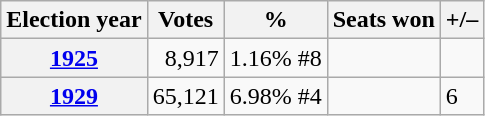<table class=wikitable style="text-align: right;">
<tr>
<th>Election year</th>
<th>Votes</th>
<th>%</th>
<th>Seats won</th>
<th>+/–</th>
</tr>
<tr>
<th><a href='#'>1925</a></th>
<td>8,917</td>
<td>1.16% #8</td>
<td align=left></td>
<td align=left></td>
</tr>
<tr>
<th><a href='#'>1929</a></th>
<td>65,121</td>
<td>6.98% #4</td>
<td align=left></td>
<td align=left> 6</td>
</tr>
</table>
